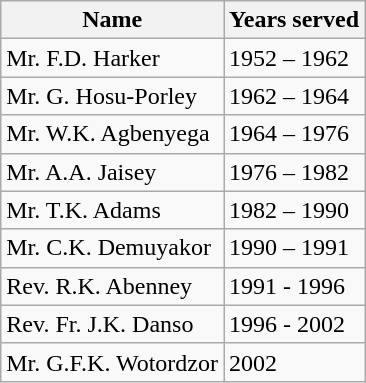<table class="wikitable">
<tr>
<th>Name</th>
<th>Years served</th>
</tr>
<tr>
<td>Mr. F.D. Harker</td>
<td>1952 – 1962</td>
</tr>
<tr>
<td>Mr. G. Hosu-Porley</td>
<td>1962 – 1964</td>
</tr>
<tr>
<td>Mr. W.K. Agbenyega</td>
<td>1964 – 1976</td>
</tr>
<tr>
<td>Mr. A.A. Jaisey</td>
<td>1976 – 1982</td>
</tr>
<tr>
<td>Mr. T.K. Adams</td>
<td>1982 – 1990</td>
</tr>
<tr>
<td>Mr. C.K. Demuyakor</td>
<td>1990 – 1991</td>
</tr>
<tr>
<td>Rev. R.K. Abenney</td>
<td>1991 - 1996</td>
</tr>
<tr>
<td>Rev. Fr. J.K. Danso</td>
<td>1996 - 2002</td>
</tr>
<tr>
<td>Mr. G.F.K. Wotordzor</td>
<td>2002</td>
</tr>
</table>
